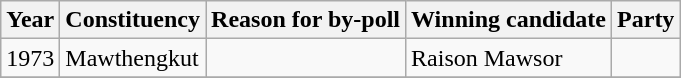<table class="wikitable sortable">
<tr>
<th>Year</th>
<th>Constituency</th>
<th>Reason for by-poll</th>
<th>Winning candidate</th>
<th colspan=2>Party</th>
</tr>
<tr>
<td>1973</td>
<td>Mawthengkut</td>
<td></td>
<td>Raison Mawsor</td>
<td></td>
</tr>
<tr>
</tr>
</table>
